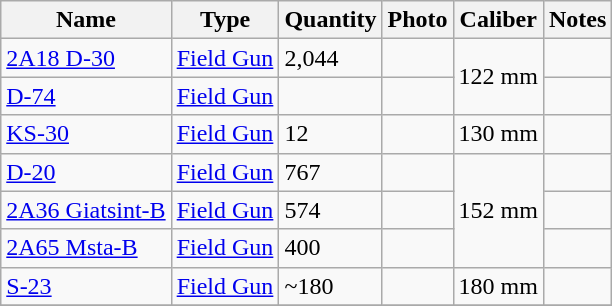<table class="wikitable">
<tr>
<th>Name</th>
<th>Type</th>
<th>Quantity</th>
<th>Photo</th>
<th>Caliber</th>
<th>Notes</th>
</tr>
<tr>
<td><a href='#'>2A18 D-30</a></td>
<td><a href='#'>Field Gun</a></td>
<td>2,044</td>
<td></td>
<td rowspan="2">122 mm</td>
<td></td>
</tr>
<tr>
<td><a href='#'>D-74</a></td>
<td><a href='#'>Field Gun</a></td>
<td></td>
<td></td>
<td></td>
</tr>
<tr>
<td><a href='#'>KS-30</a></td>
<td><a href='#'>Field Gun</a></td>
<td>12</td>
<td></td>
<td>130 mm</td>
<td></td>
</tr>
<tr>
<td><a href='#'>D-20</a></td>
<td><a href='#'>Field Gun</a></td>
<td>767</td>
<td></td>
<td rowspan="3">152 mm</td>
<td></td>
</tr>
<tr>
<td><a href='#'>2A36 Giatsint-B</a></td>
<td><a href='#'>Field Gun</a></td>
<td>574</td>
<td></td>
<td></td>
</tr>
<tr>
<td><a href='#'>2A65 Msta-B</a></td>
<td><a href='#'>Field Gun</a></td>
<td>400</td>
<td></td>
<td></td>
</tr>
<tr>
<td><a href='#'>S-23</a></td>
<td><a href='#'>Field Gun</a></td>
<td>~180</td>
<td></td>
<td>180 mm</td>
<td></td>
</tr>
<tr>
</tr>
</table>
